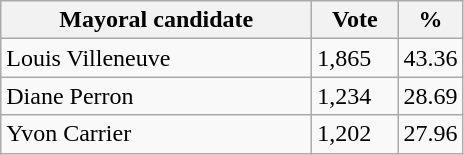<table class="wikitable">
<tr>
<th bgcolor="#DDDDFF" width="200px">Mayoral candidate</th>
<th bgcolor="#DDDDFF" width="50px">Vote</th>
<th bgcolor="#DDDDFF" width="30px">%</th>
</tr>
<tr>
<td>Louis Villeneuve</td>
<td>1,865</td>
<td>43.36</td>
</tr>
<tr>
<td>Diane Perron</td>
<td>1,234</td>
<td>28.69</td>
</tr>
<tr>
<td>Yvon Carrier</td>
<td>1,202</td>
<td>27.96</td>
</tr>
</table>
